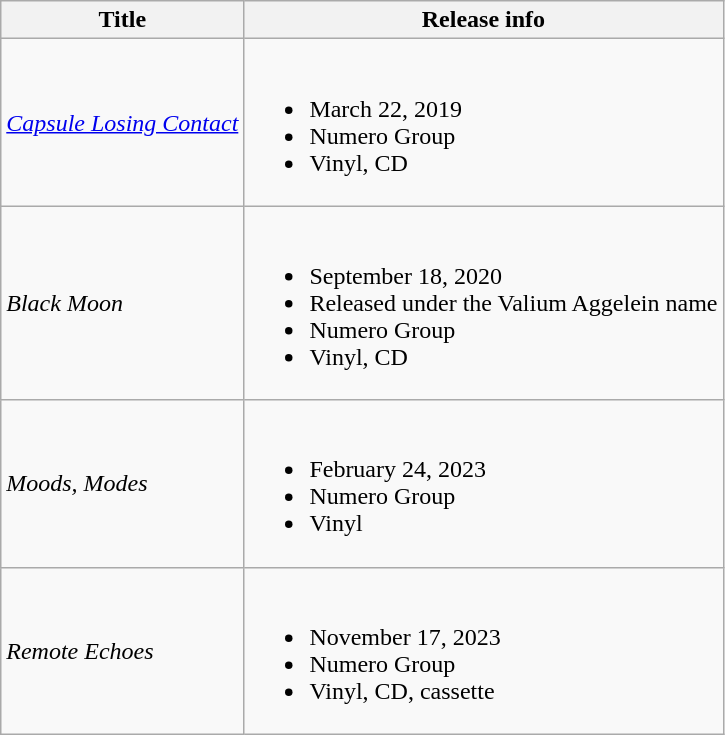<table class="wikitable">
<tr>
<th>Title</th>
<th>Release info</th>
</tr>
<tr>
<td><em><a href='#'>Capsule Losing Contact</a></em></td>
<td><br><ul><li>March 22, 2019</li><li>Numero Group</li><li>Vinyl, CD</li></ul></td>
</tr>
<tr>
<td><em>Black Moon</em></td>
<td><br><ul><li>September 18, 2020</li><li>Released under the Valium Aggelein name</li><li>Numero Group</li><li>Vinyl, CD</li></ul></td>
</tr>
<tr>
<td><em>Moods, Modes</em></td>
<td><br><ul><li>February 24, 2023</li><li>Numero Group</li><li>Vinyl</li></ul></td>
</tr>
<tr>
<td><em>Remote Echoes</em></td>
<td><br><ul><li>November 17, 2023</li><li>Numero Group</li><li>Vinyl, CD, cassette</li></ul></td>
</tr>
</table>
